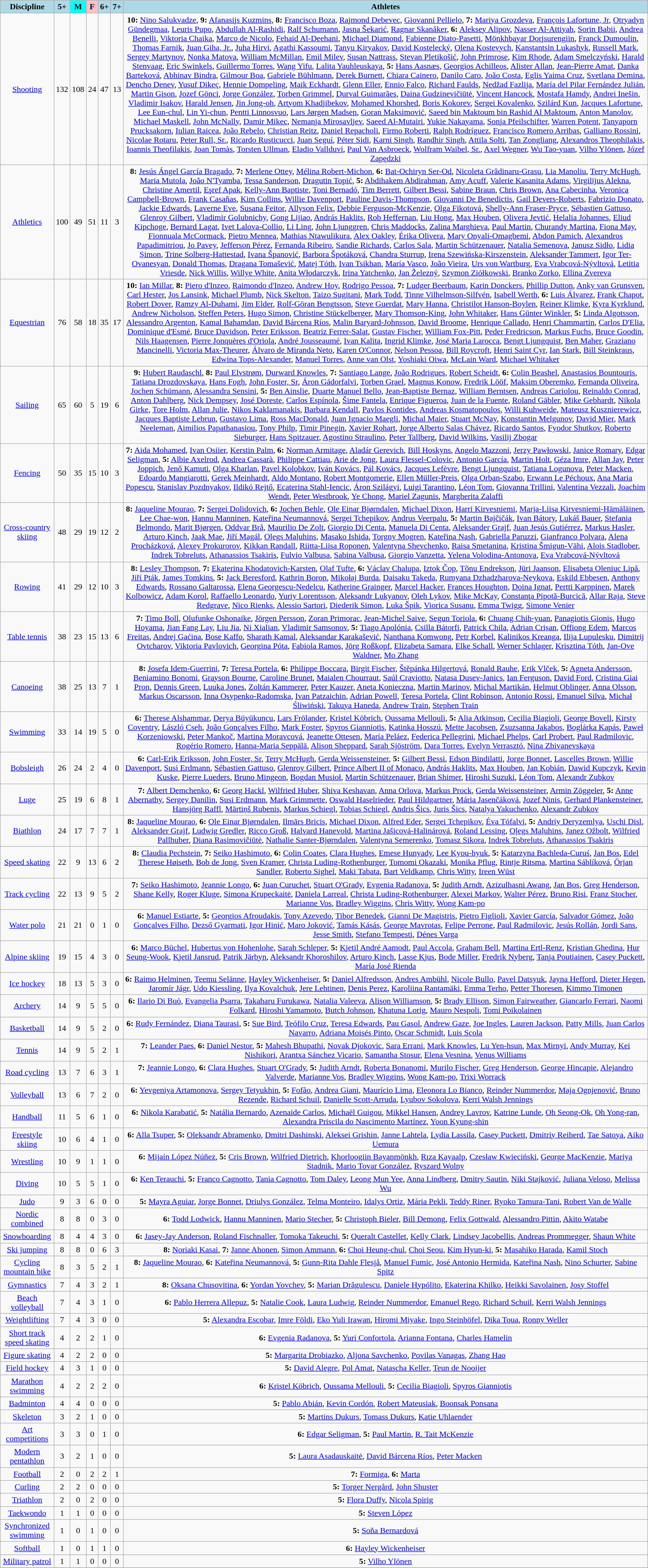<table class="wikitable sortable"  style="text-align:center; font-size:100%; width: 100%;"  border="1">
<tr>
<th style="background-color:lightblue">Discipline</th>
<th style="background-color:lightblue">5+</th>
<th style="background-color:aqua">M</th>
<th style="background-color:pink">F</th>
<th style="background-color:lightblue">6+</th>
<th style="background-color:lightblue">7+</th>
<th style="background-color:lightblue" class="unsortable">Athletes</th>
</tr>
<tr>
<td><a href='#'>Shooting</a></td>
<td>132</td>
<td>108</td>
<td>24</td>
<td>47</td>
<td>13</td>
<td><strong>10:</strong> <a href='#'>Nino Salukvadze</a>, <strong>9:</strong> <a href='#'>Afanasijs Kuzmins</a>, <strong>8:</strong> <a href='#'>Francisco Boza</a>, <a href='#'>Rajmond Debevec</a>, <a href='#'>Giovanni Pellielo</a>, <strong>7:</strong> <a href='#'>Mariya Grozdeva</a>, <a href='#'>François Lafortune, Jr</a>, <a href='#'>Otryadyn Gündegmaa</a>, <a href='#'>Leuris Pupo</a>, <a href='#'>Abdullah Al-Rashidi</a>, <a href='#'>Ralf Schumann</a>, <a href='#'>Jasna Šekarić</a>, <a href='#'>Ragnar Skanåker</a>, <strong>6:</strong> <a href='#'>Aleksey Alipov</a>, <a href='#'>Nasser Al-Attiyah</a>, <a href='#'>Sorin Babii</a>, <a href='#'>Andrea Benelli</a>, <a href='#'>Viktoria Chaika</a>, <a href='#'>Marco de Nicolo</a>, <a href='#'>Fehaid Al-Deehani</a>, <a href='#'>Michael Diamond</a>, <a href='#'>Fabienne Diato-Pasetti</a>, <a href='#'>Mönkhbayar Dorjsurengiin</a>, <a href='#'>Franck Dumoulin</a>, <a href='#'>Thomas Farnik</a>, <a href='#'>Juan Giha, Jr.</a>, <a href='#'>Juha Hirvi</a>, <a href='#'>Agathi Kassoumi</a>, <a href='#'>Tanyu Kiryakov</a>, <a href='#'>David Kostelecký</a>, <a href='#'>Olena Kostevych</a>, <a href='#'>Kanstantsin Lukashyk</a>, <a href='#'>Russell Mark</a>, <a href='#'>Sergey Martynov</a>, <a href='#'>Nonka Matova</a>, <a href='#'>William McMillan</a>, <a href='#'>Emil Milev</a>, <a href='#'>Susan Nattrass</a>, <a href='#'>Stevan Pletikošić</a>, <a href='#'>John Primrose</a>, <a href='#'>Kim Rhode</a>, <a href='#'>Adam Smelczyński</a>, <a href='#'>Harald Stenvaag</a>, <a href='#'>Eric Swinkels</a>, <a href='#'>Guillermo Torres</a>, <a href='#'>Wang Yifu</a>, <a href='#'>Lalita Yauhleuskaya</a>, <strong>5:</strong> <a href='#'>Hans Aasnæs</a>, <a href='#'>Georgios Achilleos</a>, <a href='#'>Alister Allan</a>, <a href='#'>Jean-Pierre Amat</a>, <a href='#'>Danka Barteková</a>, <a href='#'>Abhinav Bindra</a>, <a href='#'>Gilmour Boa</a>, <a href='#'>Gabriele Bühlmann</a>, <a href='#'>Derek Burnett</a>, <a href='#'>Chiara Cainero</a>, <a href='#'>Danilo Caro</a>, <a href='#'>João Costa</a>, <a href='#'>Eglis Yaima Cruz</a>, <a href='#'>Svetlana Demina</a>, <a href='#'>Dencho Denev</a>, <a href='#'>Yusuf Dikeç</a>, <a href='#'>Hennie Dompeling</a>, <a href='#'>Maik Eckhardt</a>, <a href='#'>Glenn Eller</a>, <a href='#'>Ennio Falco</a>, <a href='#'>Richard Faulds</a>, <a href='#'>Nedžad Fazlija</a>, <a href='#'>María del Pilar Fernández Julián</a>, <a href='#'>Martin Gison</a>, <a href='#'>Jozef Gönci</a>, <a href='#'>Jorge González</a>, <a href='#'>Torben Grimmel</a>, <a href='#'>Durval Guimarães</a>, <a href='#'>Daina Gudzinevičiūtė</a>, <a href='#'>Vincent Hancock</a>, <a href='#'>Mostafa Hamdy</a>, <a href='#'>Andrei Inešin</a>, <a href='#'>Vladimir Isakov</a>, <a href='#'>Harald Jensen</a>, <a href='#'>Jin Jong-oh</a>, <a href='#'>Artyom Khadjibekov</a>, <a href='#'>Mohamed Khorshed</a>, <a href='#'>Boris Kokorev</a>, <a href='#'>Sergei Kovalenko</a>, <a href='#'>Szilárd Kun</a>, <a href='#'>Jacques Lafortune</a>, <a href='#'>Lee Eun-chul</a>, <a href='#'>Lin Yi-chun</a>, <a href='#'>Pentti Linnosvuo</a>, <a href='#'>Lars Jørgen Madsen</a>, <a href='#'>Goran Maksimović</a>, <a href='#'>Saeed bin Maktoum bin Rashid Al Maktoum</a>, <a href='#'>Anton Manolov</a>, <a href='#'>Michael Maskell</a>, <a href='#'>John McNally</a>, <a href='#'>Damir Mikec</a>, <a href='#'>Nemanja Mirosavljev</a>, <a href='#'>Saeed Al-Mutairi</a>, <a href='#'>Yukie Nakayama</a>, <a href='#'>Sonja Pfeilschifter</a>, <a href='#'>Warren Potent</a>, <a href='#'>Tanyaporn Prucksakorn</a>, <a href='#'>Iulian Raicea</a>, <a href='#'>João Rebelo</a>, <a href='#'>Christian Reitz</a>, <a href='#'>Daniel Repacholi</a>, <a href='#'>Firmo Roberti</a>, <a href='#'>Ralph Rodríguez</a>, <a href='#'>Francisco Romero Arribas</a>, <a href='#'>Galliano Rossini</a>, <a href='#'>Nicolae Rotaru</a>, <a href='#'>Peter Rull, Sr.</a>, <a href='#'>Ricardo Rusticucci</a>, <a href='#'>Juan Seguí</a>, <a href='#'>Péter Sidi</a>, <a href='#'>Karni Singh</a>, <a href='#'>Randhir Singh</a>, <a href='#'>Attila Solti</a>, <a href='#'>Tan Zongliang</a>, <a href='#'>Alexandros Theophilakis</a>, <a href='#'>Ioannis Theofilakis</a>, <a href='#'>Joan Tomàs</a>, <a href='#'>Torsten Ullman</a>, <a href='#'>Eladio Vallduvi</a>, <a href='#'>Paul Van Asbroeck</a>, <a href='#'>Wolfram Waibel, Sr.</a>, <a href='#'>Axel Wegner</a>, <a href='#'>Wu Tao-yuan</a>, <a href='#'>Vilho Ylönen</a>, <a href='#'>Józef Zapędzki</a></td>
</tr>
<tr>
<td><a href='#'>Athletics</a></td>
<td>100</td>
<td>49</td>
<td>51</td>
<td>11</td>
<td>3</td>
<td><strong>8:</strong> <a href='#'>Jesús Ángel García Bragado</a>, <strong>7:</strong> <a href='#'>Merlene Ottey</a>, <a href='#'>Mélina Robert-Michon</a>, <strong>6:</strong> <a href='#'>Bat-Ochiryn Ser-Od</a>, <a href='#'>Nicoleta Grădinaru-Grasu</a>, <a href='#'>Lia Manoliu</a>, <a href='#'>Terry McHugh</a>, <a href='#'>Maria Mutola</a>, <a href='#'>João N'Tyamba</a>, <a href='#'>Tessa Sanderson</a>, <a href='#'>Dragutin Topić</a>, <strong>5:</strong> <a href='#'>Abdihakem Abdirahman</a>, <a href='#'>Amy Acuff</a>, <a href='#'>Valerie Kasanita Adams</a>, <a href='#'>Virgilijus Alekna</a>, <a href='#'>Christine Amertil</a>, <a href='#'>Eşref Apak</a>, <a href='#'>Kelly-Ann Baptiste</a>, <a href='#'>Toni Bernadó</a>, <a href='#'>Tim Berrett</a>, <a href='#'>Gilbert Bessi</a>, <a href='#'>Sabine Braun</a>, <a href='#'>Chris Brown</a>, <a href='#'>Ana Cabecinha</a>, <a href='#'>Veronica Campbell-Brown</a>, <a href='#'>Frank Casañas</a>, <a href='#'>Kim Collins</a>, <a href='#'>Willie Davenport</a>, <a href='#'>Pauline Davis-Thompson</a>, <a href='#'>Giovanni De Benedictis</a>, <a href='#'>Gail Devers-Roberts</a>, <a href='#'>Fabrizio Donato</a>, <a href='#'>Jackie Edwards</a>, <a href='#'>Laverne Eve</a>, <a href='#'>Susana Feitor</a>, <a href='#'>Allyson Felix</a>, <a href='#'>Debbie Ferguson-McKenzie</a>, <a href='#'>Olga Fikotová</a>, <a href='#'>Shelly-Ann Fraser-Pryce</a>, <a href='#'>Sébastien Gattuso</a>, <a href='#'>Glenroy Gilbert</a>, <a href='#'>Vladimir Golubnichy</a>, <a href='#'>Gong Lijiao</a>, <a href='#'>András Haklits</a>, <a href='#'>Rob Heffernan</a>, <a href='#'>Liu Hong</a>, <a href='#'>Max Houben</a>, <a href='#'>Olivera Jevtić</a>, <a href='#'>Helalia Johannes</a>, <a href='#'>Eliud Kipchoge</a>, <a href='#'>Bernard Lagat</a>, <a href='#'>Ivet Lalova-Collio</a>, <a href='#'>Li Ling</a>, <a href='#'>John Ljunggren</a>, <a href='#'>Chris Maddocks</a>, <a href='#'>Zalina Marghieva</a>, <a href='#'>Paul Martin</a>, <a href='#'>Churandy Martina</a>, <a href='#'>Fiona May</a>, <a href='#'>Fionnuala McCormack</a>, <a href='#'>Pietro Mennea</a>, <a href='#'>Mathias Ntawulikura</a>, <a href='#'>Alex Oakley</a>, <a href='#'>Érika Olivera</a>, <a href='#'>Mary Onyali-Omagbemi</a>, <a href='#'>Abdon Pamich</a>, <a href='#'>Alexandros Papadimitriou</a>, <a href='#'>Jo Pavey</a>, <a href='#'>Jefferson Pérez</a>, <a href='#'>Fernanda Ribeiro</a>, <a href='#'>Sandie Richards</a>, <a href='#'>Carlos Sala</a>, <a href='#'>Martin Schützenauer</a>, <a href='#'>Natalia Semenova</a>, <a href='#'>Janusz Sidło</a>, <a href='#'>Lidia Șimon</a>, <a href='#'>Trine Solberg-Hattestad</a>, <a href='#'>Ivana Španović</a>, <a href='#'>Barbora Špotáková</a>, <a href='#'>Chandra Sturrup</a>, <a href='#'>Irena Szewińska-Kirszenstein</a>, <a href='#'>Aleksander Tammert</a>, <a href='#'>Igor Ter-Ovanesyan</a>, <a href='#'>Donald Thomas</a>, <a href='#'>Dragana Tomašević</a>, <a href='#'>Matej Tóth</a>, <a href='#'>Ivan Tsikhan</a>, <a href='#'>María Vasco</a>, <a href='#'>João Vieira</a>, <a href='#'>Urs von Wartburg</a>, <a href='#'>Eva Vrabcová-Nývltová</a>, <a href='#'>Letitia Vriesde</a>, <a href='#'>Nick Willis</a>, <a href='#'>Willye White</a>, <a href='#'>Anita Włodarczyk</a>, <a href='#'>Irina Yatchenko</a>, <a href='#'>Jan Železný</a>, <a href='#'>Szymon Ziółkowski</a>, <a href='#'>Branko Zorko</a>, <a href='#'>Ellina Zvereva</a></td>
</tr>
<tr>
<td><a href='#'>Equestrian</a></td>
<td>76</td>
<td>58</td>
<td>18</td>
<td>35</td>
<td>17</td>
<td><strong>10:</strong> <a href='#'>Ian Millar</a>, <strong>8:</strong> <a href='#'>Piero d'Inzeo</a>, <a href='#'>Raimondo d'Inzeo</a>, <a href='#'>Andrew Hoy</a>, <a href='#'>Rodrigo Pessoa</a>, <strong>7:</strong> <a href='#'>Ludger Beerbaum</a>, <a href='#'>Karin Donckers</a>, <a href='#'>Phillip Dutton</a>, <a href='#'>Anky van Grunsven</a>, <a href='#'>Carl Hester</a>, <a href='#'>Jos Lansink</a>, <a href='#'>Michael Plumb</a>, <a href='#'>Nick Skelton</a>, <a href='#'>Taizo Sugitani</a>, <a href='#'>Mark Todd</a>, <a href='#'>Tinne Vilhelmson-Silfvén</a>, <a href='#'>Isabell Werth</a>, <strong>6:</strong> <a href='#'>Luis Álvarez</a>, <a href='#'>Frank Chapot</a>, <a href='#'>Robert Dover</a>, <a href='#'>Ramzy Al-Duhami</a>, <a href='#'>Jim Elder</a>, <a href='#'>Rolf-Göran Bengtsson</a>, <a href='#'>Steve Guerdat</a>, <a href='#'>Mary Hanna</a>, <a href='#'>Christilot Hanson-Boylen</a>, <a href='#'>Reiner Klimke</a>, <a href='#'>Kyra Kyrklund</a>, <a href='#'>Andrew Nicholson</a>, <a href='#'>Steffen Peters</a>, <a href='#'>Hugo Simon</a>, <a href='#'>Christine Stückelberger</a>,  <a href='#'>Mary Thomson-King</a>, <a href='#'>John Whitaker</a>, <a href='#'>Hans Günter Winkler</a>, <strong>5:</strong> <a href='#'>Linda Algotsson</a>, <a href='#'>Alessandro Argenton</a>, <a href='#'>Kamal Bahamdan</a>, <a href='#'>David Bárcena Ríos</a>, <a href='#'>Malin Baryard-Johnsson</a>, <a href='#'>David Broome</a>, <a href='#'>Henrique Callado</a>, <a href='#'>Henri Chammartin</a>, <a href='#'>Carlos D'Elia</a>, <a href='#'>Dominique d'Esmé</a>, <a href='#'>Bruce Davidson</a>, <a href='#'>Peter Eriksson</a>, <a href='#'>Beatriz Ferrer-Salat</a>, <a href='#'>Gustav Fischer</a>, <a href='#'>William Fox-Pitt</a>, <a href='#'>Peder Fredricson</a>, <a href='#'>Markus Fuchs</a>, <a href='#'>Bruce Goodin</a>, <a href='#'>Nils Haagensen</a>, <a href='#'>Pierre Jonquères d'Oriola</a>, <a href='#'>André Jousseaumé</a>, <a href='#'>Ivan Kalita</a>, <a href='#'>Ingrid Klimke</a>, <a href='#'>José Maria Larocca</a>, <a href='#'>Bengt Ljungquist</a>, <a href='#'>Ben Maher</a>, <a href='#'>Graziano Mancinelli</a>, <a href='#'>Victoria Max-Theurer</a>, <a href='#'>Álvaro de Miranda Neto</a>, <a href='#'>Karen O'Connor</a>, <a href='#'>Nelson Pessoa</a>, <a href='#'>Bill Roycroft</a>, <a href='#'>Henri Saint Cyr</a>, <a href='#'>Ian Stark</a>, <a href='#'>Bill Steinkraus</a>, <a href='#'>Edwina Tops-Alexander</a>, <a href='#'>Manuel Torres</a>, <a href='#'>Anne van Olst</a>, <a href='#'>Yoshiaki Oiwa</a>, <a href='#'>McLain Ward</a>, <a href='#'>Michael Whitaker</a></td>
</tr>
<tr>
<td><a href='#'>Sailing</a></td>
<td>65</td>
<td>60</td>
<td>5</td>
<td>19</td>
<td>6</td>
<td><strong>9:</strong> <a href='#'>Hubert Raudaschl</a>, <strong>8:</strong> <a href='#'>Paul Elvstrøm</a>, <a href='#'>Durward Knowles</a>, <strong>7:</strong> <a href='#'>Santiago Lange</a>, <a href='#'>João Rodrigues</a>, <a href='#'>Robert Scheidt</a>, <strong>6:</strong> <a href='#'>Colin Beashel</a>, <a href='#'>Anastasios Bountouris</a>, <a href='#'>Tatiana Drozdovskaya</a>, <a href='#'>Hans Fogh</a>, <a href='#'>John Foster, Sr</a>, <a href='#'>Áron Gádorfalvi</a>, <a href='#'>Torben Grael</a>, <a href='#'>Magnus Konow</a>, <a href='#'>Fredrik Lööf</a>, <a href='#'>Maksim Oberemko</a>, <a href='#'>Fernanda Oliveira</a>, <a href='#'>Jochen Schümann</a>, <a href='#'>Alessandra Sensini</a>, <strong>5:</strong> <a href='#'>Ben Ainslie</a>, <a href='#'>Duarte Manuel Bello</a>, <a href='#'>Jean-Baptiste Bernaz</a>, <a href='#'>William Berntsen</a>, <a href='#'>Andreas Cariolou</a>, <a href='#'>Reinaldo Conrad</a>, <a href='#'>Anton Dahlberg</a>, <a href='#'>Nick Dempsey</a>, <a href='#'>José Doreste</a>, <a href='#'>Carlos Espínola</a>, <a href='#'>Šime Fantela</a>, <a href='#'>Enrique Figueroa</a>, <a href='#'>Juan de la Fuente</a>, <a href='#'>Roland Gäbler</a>, <a href='#'>Mike Gebhardt</a>, <a href='#'>Nikola Girke</a>, <a href='#'>Tore Holm</a>, <a href='#'>Allan Julie</a>, <a href='#'>Nikos Kaklamanakis</a>, <a href='#'>Barbara Kendall</a>, <a href='#'>Pavlos Kontides</a>, <a href='#'>Andreas Kosmatopoulos</a>, <a href='#'>Willi Kuhweide</a>, <a href='#'>Mateusz Kusznierewicz</a>, <a href='#'>Jacques Baptiste Lebrun</a>, <a href='#'>Gustavo Lima</a>, <a href='#'>Ross MacDonald</a>, <a href='#'>Juan Ignacio Maegli</a>, <a href='#'>Michal Maier</a>, <a href='#'>Stuart McNay</a>, <a href='#'>Konstantin Melgunov</a>, <a href='#'>David Mier</a>, <a href='#'>Mark Neeleman</a>, <a href='#'>Aimilios Papathanasiou</a>, <a href='#'>Tony Philp</a>, <a href='#'>Timir Pinegin</a>, <a href='#'>Xavier Rohart</a>, <a href='#'>Jorge Alberto Salas Chávez</a>, <a href='#'>Ricardo Santos</a>, <a href='#'>Fyodor Shutkov</a>, <a href='#'>Roberto Sieburger</a>, <a href='#'>Hans Spitzauer</a>, <a href='#'>Agostino Straulino</a>, <a href='#'>Peter Tallberg</a>, <a href='#'>David Wilkins</a>, <a href='#'>Vasilij Zbogar</a></td>
</tr>
<tr>
<td><a href='#'>Fencing</a></td>
<td>50</td>
<td>35</td>
<td>15</td>
<td>10</td>
<td>3</td>
<td><strong>7:</strong> <a href='#'>Aida Mohamed</a>, <a href='#'>Ivan Osiier</a>, <a href='#'>Kerstin Palm</a>, <strong>6:</strong> <a href='#'>Norman Armitage</a>, <a href='#'>Aladár Gerevich</a>, <a href='#'>Bill Hoskyns</a>, <a href='#'>Angelo Mazzoni</a>, <a href='#'>Jerzy Pawłowski</a>, <a href='#'>Janice Romary</a>, <a href='#'>Edgar Seligman</a>, <strong>5:</strong> <a href='#'>Albie Axelrod</a>, <a href='#'>Andrea Cassarà</a>, <a href='#'>Philippe Cattiau</a>, <a href='#'>Arie de Jong</a>, <a href='#'>Laura Flessel-Colovic</a>, <a href='#'>Antonio García</a>, <a href='#'>Martin Holt</a>, <a href='#'>Géza Imre</a>, <a href='#'>Allan Jay</a>, <a href='#'>Peter Joppich</a>, <a href='#'>Jenő Kamuti</a>, <a href='#'>Olga Kharlan</a>, <a href='#'>Pavel Kolobkov</a>, <a href='#'>Iván Kovács</a>, <a href='#'>Pál Kovács</a>, <a href='#'>Jacques Lefèvre</a>, <a href='#'>Bengt Ljungquist</a>, <a href='#'>Tatiana Logunova</a>, <a href='#'>Peter Macken</a>, <a href='#'>Edoardo Mangiarotti</a>, <a href='#'>Gerek Meinhardt</a>, <a href='#'>Aldo Montano</a>, <a href='#'>Robert Montgomerie</a>, <a href='#'>Ellen Müller-Preis</a>, <a href='#'>Olga Orban-Szabo</a>, <a href='#'>Erwann Le Péchoux</a>, <a href='#'>Ana Maria Popescu</a>, <a href='#'>Stanislav Pozdnyakov</a>, <a href='#'>Ildikó Rejtő</a>, <a href='#'>Ecaterina Stahl-Iencic</a>, <a href='#'>Áron Szilágyi</a>, <a href='#'>Luigi Tarantino</a>, <a href='#'>Léon Tom</a>, <a href='#'>Giovanna Trillini</a>, <a href='#'>Valentina Vezzali</a>, <a href='#'>Joachim Wendt</a>, <a href='#'>Peter Westbrook</a>, <a href='#'>Ye Chong</a>, <a href='#'>Mariel Zagunis</a>, <a href='#'>Margherita Zalaffi</a></td>
</tr>
<tr>
<td><a href='#'>Cross-country skiing</a></td>
<td>48</td>
<td>29</td>
<td>19</td>
<td>12</td>
<td>2</td>
<td><strong>8:</strong> <a href='#'>Jaqueline Mourao</a>, <strong>7:</strong> <a href='#'>Sergei Dolidovich</a>, <strong>6:</strong> <a href='#'>Jochen Behle</a>, <a href='#'>Ole Einar Bjørndalen</a>, <a href='#'>Michael Dixon</a>, <a href='#'>Harri Kirvesniemi</a>, <a href='#'>Marja-Liisa Kirvesniemi-Hämäläinen</a>, <a href='#'>Lee Chae-won</a>, <a href='#'>Hannu Manninen</a>, <a href='#'>Kateřina Neumannová</a>, <a href='#'>Sergei Tchepikov</a>, <a href='#'>Andrus Veerpalu</a>, <strong>5:</strong> <a href='#'>Martin Bajčičák</a>, <a href='#'>Ivan Bátory</a>, <a href='#'>Lukáš Bauer</a>, <a href='#'>Stefania Belmondo</a>, <a href='#'>Marit Bjørgen</a>, <a href='#'>Oddvar Brå</a>, <a href='#'>Maurilio De Zolt</a>, <a href='#'>Giorgio Di Centa</a>, <a href='#'>Manuela Di Centa</a>, <a href='#'>Aleksander Grajf</a>, <a href='#'>Juan Jesús Gutiérrez</a>, <a href='#'>Markus Hasler</a>, <a href='#'>Arturo Kinch</a>, <a href='#'>Jaak Mae</a>, <a href='#'>Jiří Magál</a>, <a href='#'>Oļegs Maļuhins</a>, <a href='#'>Masako Ishida</a>, <a href='#'>Torgny Mogren</a>, <a href='#'>Kateřina Nash</a>, <a href='#'>Gabriella Paruzzi</a>, <a href='#'>Gianfranco Polvara</a>, <a href='#'>Alena Procházková</a>, <a href='#'>Alexey Prokurorov</a>, <a href='#'>Kikkan Randall</a>, <a href='#'>Riitta-Liisa Roponen</a>, <a href='#'>Valentyna Shevchenko</a>, <a href='#'>Raisa Smetanina</a>, <a href='#'>Kristina Šmigun-Vähi</a>, <a href='#'>Alois Stadlober</a>, <a href='#'>Indrek Tobreluts</a>, <a href='#'>Athanassios Tsakiris</a>, <a href='#'>Fulvio Valbusa</a>, <a href='#'>Sabina Valbusa</a>, <a href='#'>Giorgio Vanzetta</a>, <a href='#'>Yelena Volodina-Antonova</a>, <a href='#'>Eva Vrabcová-Nývltová</a></td>
</tr>
<tr>
<td><a href='#'>Rowing</a></td>
<td>41</td>
<td>29</td>
<td>12</td>
<td>10</td>
<td>3</td>
<td><strong>8:</strong> <a href='#'>Lesley Thompson</a>, <strong>7:</strong> <a href='#'>Ekaterina Khodatovich-Karsten</a>, <a href='#'>Olaf Tufte</a>, <strong>6:</strong> <a href='#'>Václav Chalupa</a>, <a href='#'>Iztok Čop</a>, <a href='#'>Tõnu Endrekson</a>, <a href='#'>Jüri Jaanson</a>, <a href='#'>Elisabeta Oleniuc Lipă</a>, <a href='#'>Jiří Pták</a>, <a href='#'>James Tomkins</a>, <strong>5:</strong> <a href='#'>Jack Beresford</a>, <a href='#'>Kathrin Boron</a>, <a href='#'>Mikołaj Burda</a>, <a href='#'>Daisaku Takeda</a>, <a href='#'>Rumyana Dzhadzharova-Neykova</a>, <a href='#'>Eskild Ebbesen</a>, <a href='#'>Anthony Edwards</a>, <a href='#'>Rossano Galtarossa</a>, <a href='#'>Elena Georgescu-Nedelcu</a>, <a href='#'>Katherine Grainger</a>, <a href='#'>Marcel Hacker</a>, <a href='#'>Frances Houghton</a>, <a href='#'>Doina Ignat</a>, <a href='#'>Pertti Karppinen</a>, <a href='#'>Marek Kolbowicz</a>, <a href='#'>Adam Korol</a>, <a href='#'>Raffaello Leonardo</a>, <a href='#'>Yuriy Lorentsson</a>, <a href='#'>Aleksandr Lukyanov</a>, <a href='#'>Oleh Lykov</a>, <a href='#'>Mike McKay</a>, <a href='#'>Constanţa Pipotă-Burcică</a>, <a href='#'>Allar Raja</a>, <a href='#'>Steve Redgrave</a>, <a href='#'>Nico Rienks</a>, <a href='#'>Alessio Sartori</a>, <a href='#'>Diederik Simon</a>, <a href='#'>Luka Špik</a>, <a href='#'>Viorica Susanu</a>, <a href='#'>Emma Twigg</a>, <a href='#'>Simone Venier</a></td>
</tr>
<tr>
<td><a href='#'>Table tennis</a></td>
<td>38</td>
<td>23</td>
<td>15</td>
<td>13</td>
<td>6</td>
<td><strong>7:</strong> <a href='#'>Timo Boll</a>, <a href='#'>Olufunke Oshonaike</a>, <a href='#'>Jörgen Persson</a>, <a href='#'>Zoran Primorac</a>, <a href='#'>Jean-Michel Saive</a>, <a href='#'>Segun Toriola</a>, <strong>6:</strong> <a href='#'>Chuang Chih-yuan</a>, <a href='#'>Panagiotis Gionis</a>, <a href='#'>Hugo Hoyama</a>, <a href='#'>Jian Fang Lay</a>, <a href='#'>Liu Jia</a>, <a href='#'>Ni Xialian</a>, <a href='#'>Vladimir Samsonov</a>, <strong> 5:</strong> <a href='#'>Tiago Apolónia</a>, <a href='#'>Csilla Bátorfi</a>, <a href='#'>Patrick Chila</a>, <a href='#'>Adrian Crișan</a>, <a href='#'>Offiong Edem</a>, <a href='#'>Marcos Freitas</a>, <a href='#'>Andrej Gaćina</a>, <a href='#'>Bose Kaffo</a>, <a href='#'>Sharath Kamal</a>, <a href='#'>Aleksandar Karakašević</a>, <a href='#'>Nanthana Komwong</a>, <a href='#'>Petr Korbel</a>, <a href='#'>Kalinikos Kreanga</a>, <a href='#'>Ilija Lupulesku</a>, <a href='#'>Dimitrij Ovtcharov</a>, <a href='#'>Viktoria Pavlovich</a>, <a href='#'>Georgina Póta</a>, <a href='#'>Fabiola Ramos</a>, <a href='#'>Jörg Roßkopf</a>, <a href='#'>Elizabeta Samara</a>, <a href='#'>Elke Schall</a>, <a href='#'>Werner Schlager</a>, <a href='#'>Krisztina Tóth</a>, <a href='#'>Jan-Ove Waldner</a>, <a href='#'>Mo Zhang</a></td>
</tr>
<tr>
<td><a href='#'>Canoeing</a></td>
<td>38</td>
<td>25</td>
<td>13</td>
<td>7</td>
<td>1</td>
<td><strong>8:</strong> <a href='#'>Josefa Idem-Guerrini</a>, <strong>7:</strong> <a href='#'>Teresa Portela</a>, <strong>6:</strong> <a href='#'>Philippe Boccara</a>, <a href='#'>Birgit Fischer</a>, <a href='#'>Štěpánka Hilgertová</a>, <a href='#'>Ronald Rauhe</a>, <a href='#'>Erik Vlček</a>, <strong>5:</strong> <a href='#'>Agneta Andersson</a>, <a href='#'>Beniamino Bonomi</a>, <a href='#'>Grayson Bourne</a>, <a href='#'>Caroline Brunet</a>, <a href='#'>Maialen Chourraut</a>, <a href='#'>Saúl Craviotto</a>, <a href='#'>Natasa Dusev-Janics</a>, <a href='#'>Ian Ferguson</a>, <a href='#'>David Ford</a>, <a href='#'>Cristina Giai Pron</a>, <a href='#'>Dennis Green</a>, <a href='#'>Luuka Jones</a>, <a href='#'>Zoltán Kammerer</a>, <a href='#'>Peter Kauzer</a>, <a href='#'>Aneta Konieczna</a>, <a href='#'>Martin Marinov</a>, <a href='#'>Michal Martikán</a>, <a href='#'>Helmut Oblinger</a>, <a href='#'>Anna Olsson</a>, <a href='#'>Markus Oscarsson</a>, <a href='#'>Inna Osypenko-Radomska</a>, <a href='#'>Ivan Patzaichin</a>, <a href='#'>Adrian Powell</a>, <a href='#'>Teresa Portela</a>, <a href='#'>Clint Robinson</a>, <a href='#'>Antonio Rossi</a>, <a href='#'>Emanuel Silva</a>, <a href='#'>Michał Śliwiński</a>, <a href='#'>Takuya Haneda</a>, <a href='#'>Andrew Train</a>, <a href='#'>Stephen Train</a></td>
</tr>
<tr>
<td><a href='#'>Swimming</a></td>
<td>33</td>
<td>14</td>
<td>19</td>
<td>5</td>
<td>0</td>
<td><strong>6:</strong> <a href='#'>Therese Alshammar</a>, <a href='#'>Derya Büyükuncu</a>, <a href='#'>Lars Frölander</a>, <a href='#'>Kristel Köbrich</a>, <a href='#'>Oussama Mellouli</a>, <strong>5:</strong> <a href='#'>Alia Atkinson</a>, <a href='#'>Cecilia Biagioli</a>, <a href='#'>George Bovell</a>, <a href='#'>Kirsty Coventry</a>, <a href='#'>László Cseh</a>, <a href='#'>João Gonçalves Filho</a>, <a href='#'>Mark Foster</a>, <a href='#'>Spyros Gianniotis</a>, <a href='#'>Katinka Hosszú</a>, <a href='#'>Mette Jacobsen</a>, <a href='#'>Zsuzsanna Jakabos</a>, <a href='#'>Boglárka Kapás</a>, <a href='#'>Paweł Korzeniowski</a>, <a href='#'>Peter Mankoč</a>, <a href='#'>Martina Moravcová</a>, <a href='#'>Jeanette Ottesen</a>, <a href='#'>María Peláez</a>, <a href='#'>Federica Pellegrini</a>, <a href='#'>Michael Phelps</a>, <a href='#'>Carl Probert</a>, <a href='#'>Paul Radmilovic</a>, <a href='#'>Rogério Romero</a>, <a href='#'>Hanna-Maria Seppälä</a>, <a href='#'>Alison Sheppard</a>, <a href='#'>Sarah Sjöström</a>, <a href='#'>Dara Torres</a>, <a href='#'>Evelyn Verrasztó</a>, <a href='#'>Nina Zhivanevskaya</a></td>
</tr>
<tr>
<td><a href='#'>Bobsleigh</a></td>
<td>26</td>
<td>24</td>
<td>2</td>
<td>4</td>
<td>0</td>
<td><strong>6:</strong> <a href='#'>Carl-Erik Eriksson</a>, <a href='#'>John Foster, Sr</a>, <a href='#'>Terry McHugh</a>, <a href='#'>Gerda Weissensteiner</a>, <strong>5:</strong> <a href='#'>Gilbert Bessi</a>, <a href='#'>Edson Bindilatti</a>, <a href='#'>Jorge Bonnet</a>, <a href='#'>Lascelles Brown</a>, <a href='#'>Willie Davenport</a>, <a href='#'>Susi Erdmann</a>, <a href='#'>Sébastien Gattuso</a>, <a href='#'>Glenroy Gilbert</a>, <a href='#'>Prince Albert II of Monaco</a>, <a href='#'>András Haklits</a>, <a href='#'>Max Houben</a>, <a href='#'>Jan Kobián</a>, <a href='#'>Dawid Kupczyk</a>, <a href='#'>Kevin Kuske</a>, <a href='#'>Pierre Lueders</a>, <a href='#'>Bruno Mingeon</a>, <a href='#'>Bogdan Musioł</a>, <a href='#'>Martin Schützenauer</a>, <a href='#'>Brian Shimer</a>, <a href='#'>Hiroshi Suzuki</a>, <a href='#'>Léon Tom</a>, <a href='#'>Alexandr Zubkov</a></td>
</tr>
<tr>
<td><a href='#'>Luge</a></td>
<td>25</td>
<td>19</td>
<td>6</td>
<td>8</td>
<td>1</td>
<td><strong>7:</strong> <a href='#'>Albert Demchenko</a>, <strong>6:</strong> <a href='#'>Georg Hackl</a>, <a href='#'>Wilfried Huber</a>, <a href='#'>Shiva Keshavan</a>, <a href='#'>Anna Orlova</a>, <a href='#'>Markus Prock</a>, <a href='#'>Gerda Weissensteiner</a>, <a href='#'>Armin Zöggeler</a>, <strong>5:</strong> <a href='#'>Anne Abernathy</a>, <a href='#'>Sergey Danilin</a>, <a href='#'>Susi Erdmann</a>, <a href='#'>Mark Grimmette</a>, <a href='#'>Oswald Haselrieder</a>, <a href='#'>Paul Hildgartner</a>, <a href='#'>Mária Jasenčáková</a>, <a href='#'>Jozef Ninis</a>, <a href='#'>Gerhard Plankensteiner</a>, <a href='#'>Hansjörg Raffl</a>, <a href='#'>Mārtiņš Rubenis</a>, <a href='#'>Markus Schiegl</a>, <a href='#'>Tobias Schiegl</a>, <a href='#'>Andris Šics</a>, <a href='#'>Juris Šics</a>, <a href='#'>Natalya Yakuchenko</a>, <a href='#'>Alexandr Zubkov</a></td>
</tr>
<tr>
<td><a href='#'>Biathlon</a></td>
<td>24</td>
<td>17</td>
<td>7</td>
<td>7</td>
<td>1</td>
<td><strong>8:</strong> <a href='#'>Jaqueline Mourao</a>, <strong>6:</strong> <a href='#'>Ole Einar Bjørndalen</a>, <a href='#'>Ilmārs Bricis</a>, <a href='#'>Michael Dixon</a>, <a href='#'>Alfred Eder</a>, <a href='#'>Sergei Tchepikov</a>, <a href='#'>Éva Tófalvi</a>, <strong>5:</strong> <a href='#'>Andriy Deryzemlya</a>, <a href='#'>Uschi Disl</a>, <a href='#'>Aleksander Grajf</a>, <a href='#'>Ludwig Gredler</a>, <a href='#'>Ricco Groß</a>, <a href='#'>Halvard Hanevold</a>, <a href='#'>Martina Jašicová-Halinárová</a>, <a href='#'>Roland Lessing</a>, <a href='#'>Oļegs Maļuhins</a>, <a href='#'>Janez Ožbolt</a>, <a href='#'>Wilfried Pallhuber</a>, <a href='#'>Diana Rasimovičiūtė</a>, <a href='#'>Nathalie Santer-Bjørndalen</a>, <a href='#'>Valentyna Semerenko</a>, <a href='#'>Tomasz Sikora</a>, <a href='#'>Indrek Tobreluts</a>, <a href='#'>Athanassios Tsakiris</a></td>
</tr>
<tr>
<td><a href='#'>Speed skating</a></td>
<td>22</td>
<td>9</td>
<td>13</td>
<td>6</td>
<td>2</td>
<td><strong>8:</strong> <a href='#'>Claudia Pechstein</a>, <strong>7:</strong> <a href='#'>Seiko Hashimoto</a>, <strong>6:</strong> <a href='#'>Colin Coates</a>, <a href='#'>Clara Hughes</a>, <a href='#'>Emese Hunyady</a>, <a href='#'>Lee Kyou-hyuk</a>, <strong>5:</strong> <a href='#'>Katarzyna Bachleda-Curuś</a>, <a href='#'>Jan Bos</a>, <a href='#'>Edel Therese Høiseth</a>, <a href='#'>Bob de Jong</a>, <a href='#'>Sven Kramer</a>, <a href='#'>Christa Luding-Rothenburger</a>, <a href='#'>Tomomi Okazaki</a>, <a href='#'>Monika Pflug</a>, <a href='#'>Rintje Ritsma</a>, <a href='#'>Martina Sáblíková</a>, <a href='#'>Örjan Sandler</a>, <a href='#'>Roberto Sighel</a>, <a href='#'>Maki Tabata</a>, <a href='#'>Bart Veldkamp</a>, <a href='#'>Chris Witty</a>, <a href='#'>Ireen Wüst</a></td>
</tr>
<tr>
<td><a href='#'>Track cycling</a></td>
<td>22</td>
<td>13</td>
<td>9</td>
<td>5</td>
<td>2</td>
<td><strong>7:</strong> <a href='#'>Seiko Hashimoto</a>, <a href='#'>Jeannie Longo</a>, <strong>6:</strong> <a href='#'>Juan Curuchet</a>, <a href='#'>Stuart O'Grady</a>, <a href='#'>Evgenia Radanova</a>, <strong>5:</strong> <a href='#'>Judith Arndt</a>, <a href='#'>Azizulhasni Awang</a>, <a href='#'>Jan Bos</a>, <a href='#'>Greg Henderson</a>, <a href='#'>Shane Kelly</a>, <a href='#'>Roger Kluge</a>, <a href='#'>Simona Krupeckaitė</a>, <a href='#'>Daniela Larreal</a>, <a href='#'>Christa Luding-Rothenburger</a>, <a href='#'>Alexei Markov</a>, <a href='#'> Walter Pérez</a>, <a href='#'>Bruno Risi</a>, <a href='#'>Franz Stocher</a>, <a href='#'>Marianne Vos</a>, <a href='#'>Bradley Wiggins</a>, <a href='#'>Chris Witty</a>, <a href='#'>Wong Kam-po</a></td>
</tr>
<tr>
<td><a href='#'>Water polo</a></td>
<td>21</td>
<td>21</td>
<td>0</td>
<td>1</td>
<td>0</td>
<td><strong>6:</strong> <a href='#'>Manuel Estiarte</a>, <strong>5:</strong> <a href='#'>Georgios Afroudakis</a>, <a href='#'>Tony Azevedo</a>, <a href='#'>Tibor Benedek</a>, <a href='#'>Gianni De Magistris</a>, <a href='#'>Pietro Figlioli</a>, <a href='#'>Xavier García</a>, <a href='#'>Salvador Gómez</a>, <a href='#'>João Gonçalves Filho</a>, <a href='#'>Dezső Gyarmati</a>, <a href='#'>Igor Hinić</a>, <a href='#'>Maro Joković</a>, <a href='#'>Tamás Kásás</a>, <a href='#'>George Mavrotas</a>, <a href='#'>Felipe Perrone</a>, <a href='#'>Paul Radmilovic</a>, <a href='#'>Jesús Rollán</a>, <a href='#'>Jordi Sans</a>, <a href='#'>Jesse Smith</a>, <a href='#'>Stefano Tempesti</a>, <a href='#'>Dénes Varga</a></td>
</tr>
<tr>
<td><a href='#'>Alpine skiing</a></td>
<td>19</td>
<td>15</td>
<td>4</td>
<td>3</td>
<td>0</td>
<td><strong>6:</strong> <a href='#'>Marco Büchel</a>, <a href='#'>Hubertus von Hohenlohe</a>, <a href='#'>Sarah Schleper</a>, <strong>5:</strong> <a href='#'>Kjetil André Aamodt</a>, <a href='#'>Paul Accola</a>, <a href='#'>Graham Bell</a>, <a href='#'>Martina Ertl-Renz</a>, <a href='#'>Kristian Ghedina</a>, <a href='#'>Hur Seung-Wook</a>, <a href='#'>Kjetil Jansrud</a>, <a href='#'>Patrik Järbyn</a>, <a href='#'>Aleksandr Khoroshilov</a>, <a href='#'>Arturo Kinch</a>, <a href='#'>Lasse Kjus</a>, <a href='#'>Bode Miller</a>, <a href='#'>Fredrik Nyberg</a>, <a href='#'>Tanja Poutiainen</a>, <a href='#'>Casey Puckett</a>, <a href='#'>María José Rienda</a></td>
</tr>
<tr>
<td><a href='#'>Ice hockey</a></td>
<td>18</td>
<td>13</td>
<td>5</td>
<td>3</td>
<td>0</td>
<td><strong>6:</strong> <a href='#'>Raimo Helminen</a>, <a href='#'>Teemu Selänne</a>, <a href='#'>Hayley Wickenheiser</a>, <strong>5:</strong> <a href='#'>Daniel Alfredsson</a>, <a href='#'>Andres Ambühl</a>, <a href='#'>Nicole Bullo</a>, <a href='#'>Pavel Datsyuk</a>, <a href='#'>Jayna Hefford</a>, <a href='#'>Dieter Hegen</a>, <a href='#'>Jaromír Jágr</a>, <a href='#'>Udo Kiessling</a>, <a href='#'>Ilya Kovalchuk</a>, <a href='#'>Jere Lehtinen</a>, <a href='#'>Denis Perez</a>, <a href='#'>Karoliina Rantamäki</a>, <a href='#'>Emma Terho</a>, <a href='#'>Petter Thoresen</a>, <a href='#'>Kimmo Timonen</a></td>
</tr>
<tr>
<td><a href='#'>Archery</a></td>
<td>14</td>
<td>9</td>
<td>5</td>
<td>5</td>
<td>0</td>
<td><strong>6:</strong> <a href='#'>Ilario Di Buò</a>, <a href='#'>Evangelia Psarra</a>, <a href='#'>Takaharu Furukawa</a>, <a href='#'>Natalia Valeeva</a>, <a href='#'>Alison Williamson</a>, <strong>5:</strong> <a href='#'>Brady Ellison</a>, <a href='#'>Simon Fairweather</a>, <a href='#'>Giancarlo Ferrari</a>, <a href='#'>Naomi Folkard</a>, <a href='#'>Hiroshi Yamamoto</a>, <a href='#'>Butch Johnson</a>, <a href='#'>Khatuna Lorig</a>, <a href='#'>Mauro Nespoli</a>, <a href='#'>Tomi Poikolainen</a></td>
</tr>
<tr>
<td><a href='#'>Basketball</a></td>
<td>14</td>
<td>9</td>
<td>5</td>
<td>2</td>
<td>0</td>
<td><strong>6:</strong> <a href='#'>Rudy Fernández</a>, <a href='#'>Diana Taurasi</a>, <strong>5:</strong> <a href='#'>Sue Bird</a>, <a href='#'>Teófilo Cruz</a>, <a href='#'>Teresa Edwards</a>, <a href='#'>Pau Gasol</a>, <a href='#'>Andrew Gaze</a>, <a href='#'>Joe Ingles</a>, <a href='#'>Lauren Jackson</a>, <a href='#'>Patty Mills</a>, <a href='#'>Juan Carlos Navarro</a>, <a href='#'>Adriana Moisés Pinto</a>, <a href='#'>Oscar Schmidt</a>, <a href='#'>Luis Scola</a></td>
</tr>
<tr>
<td><a href='#'>Tennis</a></td>
<td>14</td>
<td>9</td>
<td>5</td>
<td>2</td>
<td>1</td>
<td><strong>7:</strong> <a href='#'>Leander Paes</a>, <strong>6:</strong> <a href='#'>Daniel Nestor</a>, <strong>5:</strong> <a href='#'>Mahesh Bhupathi</a>, <a href='#'>Novak Djokovic</a>, <a href='#'>Sara Errani</a>, <a href='#'>Mark Knowles</a>, <a href='#'>Lu Yen-hsun</a>, <a href='#'>Max Mirnyi</a>, <a href='#'>Andy Murray</a>, <a href='#'>Kei Nishikori</a>, <a href='#'>Arantxa Sánchez Vicario</a>, <a href='#'>Samantha Stosur</a>, <a href='#'>Elena Vesnina</a>, <a href='#'>Venus Williams</a></td>
</tr>
<tr>
<td><a href='#'>Road cycling</a></td>
<td>13</td>
<td>7</td>
<td>6</td>
<td>3</td>
<td>1</td>
<td><strong>7:</strong> <a href='#'>Jeannie Longo</a>, <strong>6:</strong> <a href='#'>Clara Hughes</a>, <a href='#'>Stuart O'Grady</a>, <strong>5:</strong> <a href='#'>Judith Arndt</a>, <a href='#'>Roberta Bonanomi</a>, <a href='#'>Murilo Fischer</a>, <a href='#'>Greg Henderson</a>, <a href='#'>George Hincapie</a>, <a href='#'>Alejandro Valverde</a>, <a href='#'>Marianne Vos</a>, <a href='#'>Bradley Wiggins</a>, <a href='#'>Wong Kam-po</a>, <a href='#'>Trixi Worrack</a></td>
</tr>
<tr>
<td><a href='#'>Volleyball</a></td>
<td>13</td>
<td>6</td>
<td>7</td>
<td>2</td>
<td>0</td>
<td><strong>6:</strong> <a href='#'>Yevgeniya Artamonova</a>, <a href='#'>Sergey Tetyukhin</a>, <strong>5:</strong> <a href='#'>Fofão</a>, <a href='#'>Andrea Giani</a>, <a href='#'>Maurício Lima</a>, <a href='#'>Eleonora Lo Bianco</a>, <a href='#'>Reinder Nummerdor</a>, <a href='#'>Maja Ognjenović</a>, <a href='#'>Bruno Rezende</a>, <a href='#'>Richard Schuil</a>, <a href='#'>Danielle Scott-Arruda</a>, <a href='#'>Lyubov Sokolova</a>, <a href='#'>Kerri Walsh Jennings</a></td>
</tr>
<tr>
<td><a href='#'>Handball</a></td>
<td>11</td>
<td>5</td>
<td>6</td>
<td>1</td>
<td>0</td>
<td><strong>6:</strong> <a href='#'>Nikola Karabatić</a>, <strong>5:</strong> <a href='#'>Natália Bernardo</a>, <a href='#'>Azenaide Carlos</a>, <a href='#'>Michaël Guigou</a>, <a href='#'>Mikkel Hansen</a>, <a href='#'>Andrey Lavrov</a>, <a href='#'>Katrine Lunde</a>, <a href='#'>Oh Seong-Ok</a>, <a href='#'>Oh Yong-ran</a>, <a href='#'>Alexandra Priscila do Nascimento Martínez</a>, <a href='#'>Yoon Kyung-shin</a></td>
</tr>
<tr>
<td><a href='#'>Freestyle skiing</a></td>
<td>10</td>
<td>6</td>
<td>4</td>
<td>1</td>
<td>0</td>
<td><strong>6:</strong> <a href='#'>Alla Tsuper</a>, <strong>5:</strong> <a href='#'>Oleksandr Abramenko</a>, <a href='#'>Dmitri Dashinski</a>, <a href='#'>Aleksei Grishin</a>, <a href='#'>Janne Lahtela</a>, <a href='#'>Lydia Lassila</a>, <a href='#'>Casey Puckett</a>, <a href='#'>Dmitriy Reiherd</a>, <a href='#'>Tae Satoya</a>, <a href='#'>Aiko Uemura</a></td>
</tr>
<tr>
<td><a href='#'>Wrestling</a></td>
<td>10</td>
<td>9</td>
<td>1</td>
<td>1</td>
<td>0</td>
<td><strong>6:</strong> <a href='#'>Mijaín López Núñez</a>, <strong>5:</strong> <a href='#'>Cris Brown</a>, <a href='#'>Wilfried Dietrich</a>, <a href='#'>Khorloogiin Bayanmönkh</a>, <a href='#'>Rıza Kayaalp</a>, <a href='#'>Czesław Kwieciński</a>, <a href='#'>George MacKenzie</a>, <a href='#'>Mariya Stadnik</a>, <a href='#'>Mario Tovar González</a>, <a href='#'>Ryszard Wolny</a></td>
</tr>
<tr>
<td><a href='#'>Diving</a></td>
<td>10</td>
<td>5</td>
<td>5</td>
<td>1</td>
<td>0</td>
<td><strong>6:</strong> <a href='#'>Ken Terauchi</a>, <strong>5:</strong> <a href='#'>Franco Cagnotto</a>, <a href='#'>Tania Cagnotto</a>, <a href='#'>Tom Daley</a>, <a href='#'>Leong Mun Yee</a>, <a href='#'>Anna Lindberg</a>, <a href='#'>Dmitry Sautin</a>, <a href='#'>Niki Stajković</a>, <a href='#'>Juliana Veloso</a>, <a href='#'>Melissa Wu</a></td>
</tr>
<tr>
<td><a href='#'>Judo</a></td>
<td>9</td>
<td>3</td>
<td>6</td>
<td>0</td>
<td>0</td>
<td><strong>5:</strong> <a href='#'>Mayra Aguiar</a>, <a href='#'>Jorge Bonnet</a>, <a href='#'>Driulys González</a>, <a href='#'>Telma Monteiro</a>, <a href='#'>Idalys Ortiz</a>, <a href='#'>Mária Pekli</a>, <a href='#'>Teddy Riner</a>, <a href='#'>Ryoko Tamura-Tani</a>, <a href='#'>Robert Van de Walle</a></td>
</tr>
<tr>
<td><a href='#'>Nordic combined</a></td>
<td>8</td>
<td>8</td>
<td>0</td>
<td>3</td>
<td>0</td>
<td><strong>6:</strong> <a href='#'>Todd Lodwick</a>, <a href='#'>Hannu Manninen</a>, <a href='#'>Mario Stecher</a>, <strong>5:</strong> <a href='#'>Christoph Bieler</a>, <a href='#'>Bill Demong</a>, <a href='#'>Felix Gottwald</a>, <a href='#'>Alessandro Pittin</a>, <a href='#'>Akito Watabe</a></td>
</tr>
<tr>
<td><a href='#'>Snowboarding</a></td>
<td>8</td>
<td>4</td>
<td>4</td>
<td>3</td>
<td>0</td>
<td><strong>6:</strong> <a href='#'>Jasey-Jay Anderson</a>, <a href='#'>Roland Fischnaller</a>, <a href='#'>Tomoka Takeuchi</a>, <strong>5:</strong> <a href='#'>Queralt Castellet</a>, <a href='#'>Kelly Clark</a>, <a href='#'>Lindsey Jacobellis</a>, <a href='#'>Andreas Prommegger</a>, <a href='#'>Shaun White</a></td>
</tr>
<tr>
<td><a href='#'>Ski jumping</a></td>
<td>8</td>
<td>8</td>
<td>0</td>
<td>6</td>
<td>3</td>
<td><strong>8:</strong> <a href='#'>Noriaki Kasai</a>, <strong>7:</strong> <a href='#'>Janne Ahonen</a>, <a href='#'>Simon Ammann</a>, <strong>6:</strong> <a href='#'>Choi Heung-chul</a>, <a href='#'>Choi Seou</a>, <a href='#'>Kim Hyun-ki</a>, <strong>5:</strong> <a href='#'>Masahiko Harada</a>, <a href='#'>Kamil Stoch</a></td>
</tr>
<tr>
<td><a href='#'>Cycling mountain bike</a></td>
<td>8</td>
<td>3</td>
<td>5</td>
<td>2</td>
<td>1</td>
<td><strong>8:</strong> <a href='#'>Jaqueline Mourao</a>, <strong>6:</strong> <a href='#'>Kateřina Neumannová</a>, <strong>5:</strong> <a href='#'>Gunn-Rita Dahle Flesjå</a>, <a href='#'>Manuel Fumic</a>, <a href='#'>José Antonio Hermida</a>, <a href='#'>Kateřina Nash</a>, <a href='#'>Nino Schurter</a>, <a href='#'>Sabine Spitz</a></td>
</tr>
<tr>
<td><a href='#'>Gymnastics</a></td>
<td>7</td>
<td>4</td>
<td>3</td>
<td>2</td>
<td>1</td>
<td><strong>8:</strong> <a href='#'>Oksana Chusovitina</a>, <strong>6:</strong> <a href='#'>Yordan Yovchev</a>, <strong>5:</strong> <a href='#'>Marian Drăgulescu</a>, <a href='#'>Daniele Hypólito</a>, <a href='#'>Ekaterina Khilko</a>, <a href='#'>Heikki Savolainen</a>, <a href='#'>Josy Stoffel</a></td>
</tr>
<tr>
<td><a href='#'>Beach volleyball</a></td>
<td>7</td>
<td>4</td>
<td>3</td>
<td>1</td>
<td>0</td>
<td><strong>6:</strong> <a href='#'>Pablo Herrera Allepuz</a>, <strong>5:</strong> <a href='#'>Natalie Cook</a>, <a href='#'>Laura Ludwig</a>, <a href='#'>Reinder Nummerdor</a>, <a href='#'>Emanuel Rego</a>, <a href='#'>Richard Schuil</a>, <a href='#'>Kerri Walsh Jennings</a></td>
</tr>
<tr>
<td><a href='#'>Weightlifting</a></td>
<td>7</td>
<td>4</td>
<td>3</td>
<td>0</td>
<td>0</td>
<td><strong>5:</strong> <a href='#'>Alexandra Escobar</a>, <a href='#'>Imre Földi</a>, <a href='#'>Eko Yuli Irawan</a>, <a href='#'>Hiromi Miyake</a>, <a href='#'>Ingo Steinhöfel</a>, <a href='#'>Dika Toua</a>, <a href='#'>Ronny Weller</a></td>
</tr>
<tr>
<td><a href='#'>Short track speed skating</a></td>
<td>4</td>
<td>2</td>
<td>2</td>
<td>1</td>
<td>0</td>
<td><strong>6:</strong> <a href='#'>Evgenia Radanova</a>, <strong>5:</strong> <a href='#'>Yuri Confortola</a>, <a href='#'>Arianna Fontana</a>, <a href='#'>Charles Hamelin</a></td>
</tr>
<tr>
<td><a href='#'>Figure skating</a></td>
<td>4</td>
<td>2</td>
<td>2</td>
<td>0</td>
<td>0</td>
<td><strong>5:</strong> <a href='#'>Margarita Drobiazko</a>, <a href='#'>Aljona Savchenko</a>, <a href='#'>Povilas Vanagas</a>, <a href='#'>Zhang Hao</a></td>
</tr>
<tr>
<td><a href='#'>Field hockey</a></td>
<td>4</td>
<td>3</td>
<td>1</td>
<td>0</td>
<td>0</td>
<td><strong>5:</strong> <a href='#'>David Alegre</a>, <a href='#'>Pol Amat</a>, <a href='#'>Natascha Keller</a>, <a href='#'>Teun de Nooijer</a></td>
</tr>
<tr>
<td><a href='#'>Marathon swimming</a></td>
<td>4</td>
<td>2</td>
<td>2</td>
<td>2</td>
<td>0</td>
<td><strong>6:</strong> <a href='#'>Kristel Köbrich</a>, <a href='#'>Oussama Mellouli</a>, <strong>5:</strong> <a href='#'>Cecilia Biagioli</a>, <a href='#'>Spyros Gianniotis</a></td>
</tr>
<tr>
<td><a href='#'>Badminton</a></td>
<td>4</td>
<td>4</td>
<td>0</td>
<td>0</td>
<td>0</td>
<td><strong>5:</strong> <a href='#'>Pablo Abián</a>, <a href='#'>Kevin Cordón</a>, <a href='#'>Robert Mateusiak</a>, <a href='#'>Boonsak Ponsana</a></td>
</tr>
<tr>
<td><a href='#'>Skeleton</a></td>
<td>3</td>
<td>2</td>
<td>1</td>
<td>0</td>
<td>0</td>
<td><strong>5:</strong> <a href='#'>Martins Dukurs</a>, <a href='#'>Tomass Dukurs</a>, <a href='#'>Katie Uhlaender</a></td>
</tr>
<tr>
<td><a href='#'>Art competitions</a></td>
<td>3</td>
<td>3</td>
<td>0</td>
<td>1</td>
<td>0</td>
<td><strong>6:</strong> <a href='#'>Edgar Seligman</a>, <strong>5:</strong> <a href='#'>Paul Martin</a>, <a href='#'>R. Tait McKenzie</a></td>
</tr>
<tr>
<td><a href='#'>Modern pentathlon</a></td>
<td>3</td>
<td>2</td>
<td>1</td>
<td>0</td>
<td>0</td>
<td><strong>5:</strong> <a href='#'>Laura Asadauskaitė</a>, <a href='#'>David Bárcena Ríos</a>, <a href='#'>Peter Macken</a></td>
</tr>
<tr>
<td><a href='#'>Football</a></td>
<td>2</td>
<td>0</td>
<td>2</td>
<td>2</td>
<td>1</td>
<td><strong>7:</strong> <a href='#'>Formiga</a>, <strong>6:</strong> <a href='#'>Marta</a></td>
</tr>
<tr>
<td><a href='#'>Curling</a></td>
<td>2</td>
<td>2</td>
<td>0</td>
<td>0</td>
<td>0</td>
<td><strong>5:</strong> <a href='#'>Torger Nergård</a>, <a href='#'>John Shuster</a></td>
</tr>
<tr>
<td><a href='#'>Triathlon</a></td>
<td>2</td>
<td>0</td>
<td>2</td>
<td>0</td>
<td>0</td>
<td><strong>5:</strong> <a href='#'>Flora Duffy</a>, <a href='#'>Nicola Spirig</a></td>
</tr>
<tr>
<td><a href='#'>Taekwondo</a></td>
<td>1</td>
<td>1</td>
<td>0</td>
<td>0</td>
<td>0</td>
<td><strong>5:</strong> <a href='#'>Steven López</a></td>
</tr>
<tr>
<td><a href='#'>Synchronized swimming</a></td>
<td>1</td>
<td>0</td>
<td>1</td>
<td>0</td>
<td>0</td>
<td><strong>5:</strong> <a href='#'>Soňa Bernardová</a></td>
</tr>
<tr>
<td><a href='#'>Softball</a></td>
<td>1</td>
<td>0</td>
<td>1</td>
<td>1</td>
<td>0</td>
<td><strong>6:</strong> <a href='#'>Hayley Wickenheiser</a></td>
</tr>
<tr>
<td><a href='#'>Military patrol</a></td>
<td>1</td>
<td>1</td>
<td>0</td>
<td>0</td>
<td>0</td>
<td><strong>5:</strong> <a href='#'>Vilho Ylönen</a></td>
</tr>
<tr>
</tr>
</table>
